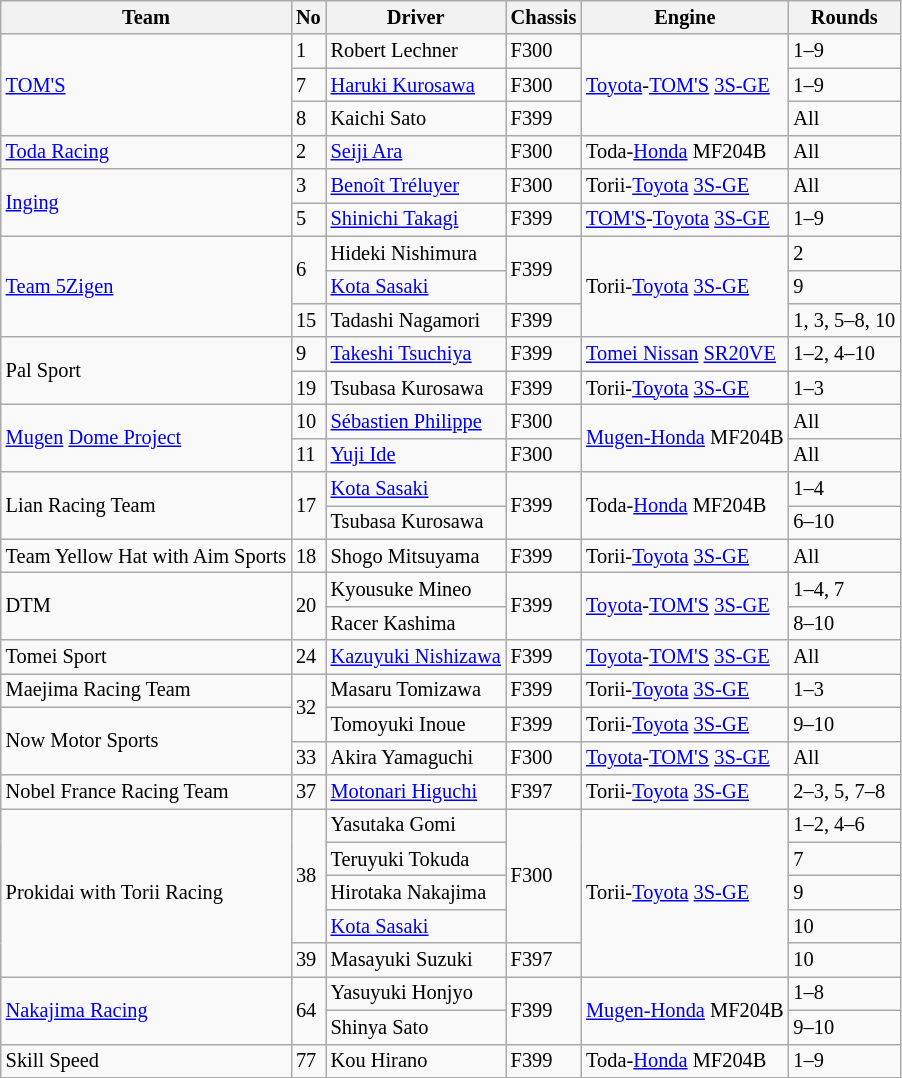<table class="wikitable" style="font-size: 85%;">
<tr>
<th>Team</th>
<th>No</th>
<th>Driver</th>
<th>Chassis</th>
<th>Engine</th>
<th>Rounds</th>
</tr>
<tr>
<td rowspan=3><a href='#'>TOM'S</a></td>
<td>1</td>
<td> Robert Lechner</td>
<td>F300</td>
<td rowspan=3><a href='#'>Toyota</a>-<a href='#'>TOM'S</a> <a href='#'>3S-GE</a></td>
<td>1–9</td>
</tr>
<tr>
<td>7</td>
<td> <a href='#'>Haruki Kurosawa</a></td>
<td>F300</td>
<td>1–9</td>
</tr>
<tr>
<td>8</td>
<td> Kaichi Sato</td>
<td>F399</td>
<td>All</td>
</tr>
<tr>
<td><a href='#'>Toda Racing</a></td>
<td>2</td>
<td> <a href='#'>Seiji Ara</a></td>
<td>F300</td>
<td>Toda-<a href='#'>Honda</a> MF204B</td>
<td>All</td>
</tr>
<tr>
<td rowspan=2><a href='#'>Inging</a></td>
<td>3</td>
<td> <a href='#'>Benoît Tréluyer</a></td>
<td>F300</td>
<td>Torii-<a href='#'>Toyota</a> <a href='#'>3S-GE</a></td>
<td>All</td>
</tr>
<tr>
<td>5</td>
<td> <a href='#'>Shinichi Takagi</a></td>
<td>F399</td>
<td><a href='#'>TOM'S</a>-<a href='#'>Toyota</a> <a href='#'>3S-GE</a></td>
<td>1–9</td>
</tr>
<tr>
<td rowspan=3><a href='#'>Team 5Zigen</a></td>
<td rowspan=2>6</td>
<td> Hideki Nishimura</td>
<td rowspan=2>F399</td>
<td rowspan=3>Torii-<a href='#'>Toyota</a> <a href='#'>3S-GE</a></td>
<td>2</td>
</tr>
<tr>
<td> <a href='#'>Kota Sasaki</a></td>
<td>9</td>
</tr>
<tr>
<td>15</td>
<td> Tadashi Nagamori</td>
<td>F399</td>
<td align=center>1, 3, 5–8, 10</td>
</tr>
<tr>
<td rowspan=2>Pal Sport</td>
<td>9</td>
<td> <a href='#'>Takeshi Tsuchiya</a></td>
<td>F399</td>
<td><a href='#'>Tomei Nissan</a> <a href='#'>SR20VE</a></td>
<td>1–2, 4–10</td>
</tr>
<tr>
<td>19</td>
<td> Tsubasa Kurosawa</td>
<td>F399</td>
<td>Torii-<a href='#'>Toyota</a> <a href='#'>3S-GE</a></td>
<td>1–3</td>
</tr>
<tr>
<td rowspan=2><a href='#'>Mugen</a> <a href='#'>Dome Project</a></td>
<td>10</td>
<td> <a href='#'>Sébastien Philippe</a></td>
<td>F300</td>
<td rowspan=2><a href='#'>Mugen-Honda</a> MF204B</td>
<td>All</td>
</tr>
<tr>
<td>11</td>
<td> <a href='#'>Yuji Ide</a></td>
<td>F300</td>
<td>All</td>
</tr>
<tr>
<td rowspan=2>Lian Racing Team</td>
<td rowspan=2>17</td>
<td> <a href='#'>Kota Sasaki</a></td>
<td rowspan=2>F399</td>
<td rowspan=2>Toda-<a href='#'>Honda</a> MF204B</td>
<td>1–4</td>
</tr>
<tr>
<td> Tsubasa Kurosawa</td>
<td>6–10</td>
</tr>
<tr>
<td>Team Yellow Hat with Aim Sports</td>
<td>18</td>
<td> Shogo Mitsuyama</td>
<td>F399</td>
<td>Torii-<a href='#'>Toyota</a> <a href='#'>3S-GE</a></td>
<td>All</td>
</tr>
<tr>
<td rowspan=2>DTM</td>
<td rowspan=2>20</td>
<td> Kyousuke Mineo</td>
<td rowspan=2>F399</td>
<td rowspan=2><a href='#'>Toyota</a>-<a href='#'>TOM'S</a> <a href='#'>3S-GE</a></td>
<td>1–4, 7</td>
</tr>
<tr>
<td> Racer Kashima</td>
<td>8–10</td>
</tr>
<tr>
<td>Tomei Sport</td>
<td>24</td>
<td> <a href='#'>Kazuyuki Nishizawa</a></td>
<td>F399</td>
<td><a href='#'>Toyota</a>-<a href='#'>TOM'S</a> <a href='#'>3S-GE</a></td>
<td>All</td>
</tr>
<tr>
<td>Maejima Racing Team</td>
<td rowspan=2>32</td>
<td> Masaru Tomizawa</td>
<td>F399</td>
<td>Torii-<a href='#'>Toyota</a> <a href='#'>3S-GE</a></td>
<td>1–3</td>
</tr>
<tr>
<td rowspan=2>Now Motor Sports</td>
<td> Tomoyuki Inoue</td>
<td>F399</td>
<td>Torii-<a href='#'>Toyota</a> <a href='#'>3S-GE</a></td>
<td>9–10</td>
</tr>
<tr>
<td>33</td>
<td> Akira Yamaguchi</td>
<td>F300</td>
<td><a href='#'>Toyota</a>-<a href='#'>TOM'S</a> <a href='#'>3S-GE</a></td>
<td>All</td>
</tr>
<tr>
<td>Nobel France Racing Team</td>
<td>37</td>
<td> <a href='#'>Motonari Higuchi</a></td>
<td>F397</td>
<td>Torii-<a href='#'>Toyota</a> <a href='#'>3S-GE</a></td>
<td>2–3, 5, 7–8</td>
</tr>
<tr>
<td rowspan=5>Prokidai with Torii Racing</td>
<td rowspan=4>38</td>
<td> Yasutaka Gomi</td>
<td rowspan=4>F300</td>
<td rowspan=5>Torii-<a href='#'>Toyota</a> <a href='#'>3S-GE</a></td>
<td>1–2, 4–6</td>
</tr>
<tr>
<td> Teruyuki Tokuda</td>
<td>7</td>
</tr>
<tr>
<td> Hirotaka Nakajima</td>
<td>9</td>
</tr>
<tr>
<td> <a href='#'>Kota Sasaki</a></td>
<td>10</td>
</tr>
<tr>
<td>39</td>
<td> Masayuki Suzuki</td>
<td>F397</td>
<td>10</td>
</tr>
<tr>
<td rowspan=2><a href='#'>Nakajima Racing</a></td>
<td rowspan=2>64</td>
<td> Yasuyuki Honjyo</td>
<td rowspan=2>F399</td>
<td rowspan=2><a href='#'>Mugen-Honda</a> MF204B</td>
<td>1–8</td>
</tr>
<tr>
<td> Shinya Sato</td>
<td>9–10</td>
</tr>
<tr>
<td>Skill Speed</td>
<td>77</td>
<td> Kou Hirano</td>
<td>F399</td>
<td>Toda-<a href='#'>Honda</a> MF204B</td>
<td>1–9</td>
</tr>
</table>
